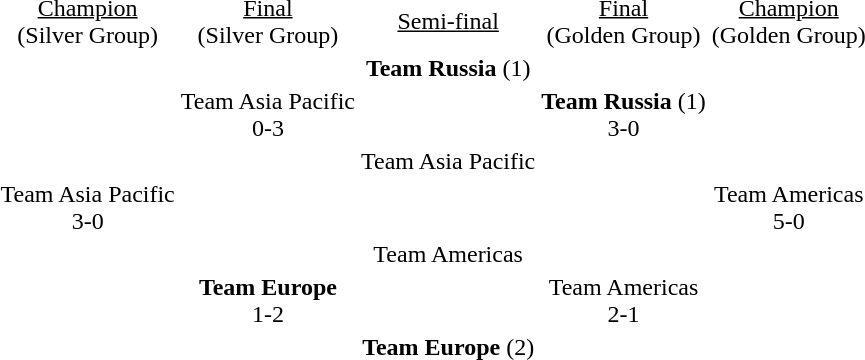<table>
<tr align=center>
<td><u>Champion</u><br>(Silver Group)</td>
<td><u>Final</u><br>(Silver Group)</td>
<td><u>Semi-final</u></td>
<td><u>Final</u><br>(Golden Group)</td>
<td><u>Champion</u><br>(Golden Group)</td>
</tr>
<tr align=center>
<td></td>
<td></td>
<td><strong>Team Russia</strong> (1)</td>
<td></td>
<td></td>
</tr>
<tr align=center>
<td></td>
<td>Team Asia Pacific<br>0-3</td>
<td></td>
<td><strong>Team Russia</strong> (1)<br>3-0</td>
<td></td>
</tr>
<tr align=center>
<td></td>
<td></td>
<td>Team Asia Pacific</td>
<td></td>
<td></td>
</tr>
<tr align=center>
<td>Team Asia Pacific<br>3-0</td>
<td></td>
<td></td>
<td></td>
<td>Team Americas <br>5-0</td>
</tr>
<tr align=center>
<td></td>
<td></td>
<td>Team Americas</td>
<td></td>
<td></td>
</tr>
<tr align=center>
<td></td>
<td><strong>Team Europe</strong><br>1-2</td>
<td></td>
<td>Team Americas<br>2-1</td>
<td></td>
</tr>
<tr align=center>
<td></td>
<td></td>
<td><strong>Team Europe</strong> (2)</td>
</tr>
</table>
